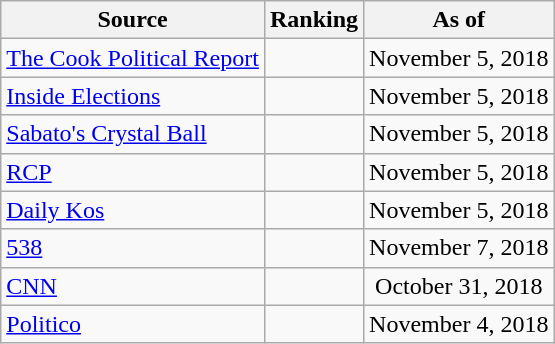<table class="wikitable" style="text-align:center">
<tr>
<th>Source</th>
<th>Ranking</th>
<th>As of</th>
</tr>
<tr>
<td align=left><a href='#'>The Cook Political Report</a></td>
<td></td>
<td>November 5, 2018</td>
</tr>
<tr>
<td align=left><a href='#'>Inside Elections</a></td>
<td></td>
<td>November 5, 2018</td>
</tr>
<tr>
<td align=left><a href='#'>Sabato's Crystal Ball</a></td>
<td></td>
<td>November 5, 2018</td>
</tr>
<tr>
<td align="left"><a href='#'>RCP</a></td>
<td></td>
<td>November 5, 2018</td>
</tr>
<tr>
<td align="left"><a href='#'>Daily Kos</a></td>
<td></td>
<td>November 5, 2018</td>
</tr>
<tr>
<td align="left"><a href='#'>538</a></td>
<td></td>
<td>November 7, 2018</td>
</tr>
<tr>
<td align="left"><a href='#'>CNN</a></td>
<td></td>
<td>October 31, 2018</td>
</tr>
<tr>
<td align="left"><a href='#'>Politico</a></td>
<td></td>
<td>November 4, 2018</td>
</tr>
</table>
